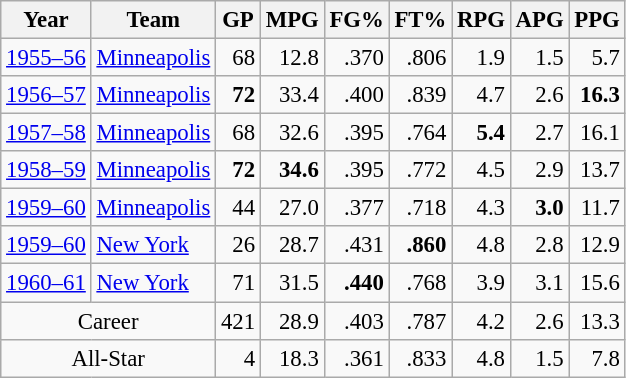<table class="wikitable sortable" style="font-size:95%; text-align:right;">
<tr>
<th>Year</th>
<th>Team</th>
<th>GP</th>
<th>MPG</th>
<th>FG%</th>
<th>FT%</th>
<th>RPG</th>
<th>APG</th>
<th>PPG</th>
</tr>
<tr>
<td style="text-align:left;"><a href='#'>1955–56</a></td>
<td style="text-align:left;"><a href='#'>Minneapolis</a></td>
<td>68</td>
<td>12.8</td>
<td>.370</td>
<td>.806</td>
<td>1.9</td>
<td>1.5</td>
<td>5.7</td>
</tr>
<tr>
<td style="text-align:left;"><a href='#'>1956–57</a></td>
<td style="text-align:left;"><a href='#'>Minneapolis</a></td>
<td><strong>72</strong></td>
<td>33.4</td>
<td>.400</td>
<td>.839</td>
<td>4.7</td>
<td>2.6</td>
<td><strong>16.3</strong></td>
</tr>
<tr>
<td style="text-align:left;"><a href='#'>1957–58</a></td>
<td style="text-align:left;"><a href='#'>Minneapolis</a></td>
<td>68</td>
<td>32.6</td>
<td>.395</td>
<td>.764</td>
<td><strong>5.4</strong></td>
<td>2.7</td>
<td>16.1</td>
</tr>
<tr>
<td style="text-align:left;"><a href='#'>1958–59</a></td>
<td style="text-align:left;"><a href='#'>Minneapolis</a></td>
<td><strong>72</strong></td>
<td><strong>34.6</strong></td>
<td>.395</td>
<td>.772</td>
<td>4.5</td>
<td>2.9</td>
<td>13.7</td>
</tr>
<tr>
<td style="text-align:left;"><a href='#'>1959–60</a></td>
<td style="text-align:left;"><a href='#'>Minneapolis</a></td>
<td>44</td>
<td>27.0</td>
<td>.377</td>
<td>.718</td>
<td>4.3</td>
<td><strong>3.0</strong></td>
<td>11.7</td>
</tr>
<tr>
<td style="text-align:left;"><a href='#'>1959–60</a></td>
<td style="text-align:left;"><a href='#'>New York</a></td>
<td>26</td>
<td>28.7</td>
<td>.431</td>
<td><strong>.860</strong></td>
<td>4.8</td>
<td>2.8</td>
<td>12.9</td>
</tr>
<tr>
<td style="text-align:left;"><a href='#'>1960–61</a></td>
<td style="text-align:left;"><a href='#'>New York</a></td>
<td>71</td>
<td>31.5</td>
<td><strong>.440</strong></td>
<td>.768</td>
<td>3.9</td>
<td>3.1</td>
<td>15.6</td>
</tr>
<tr class="sortbottom">
<td colspan="2" style="text-align:center;">Career</td>
<td>421</td>
<td>28.9</td>
<td>.403</td>
<td>.787</td>
<td>4.2</td>
<td>2.6</td>
<td>13.3</td>
</tr>
<tr class="sortbottom">
<td colspan="2" style="text-align:center;">All-Star</td>
<td>4</td>
<td>18.3</td>
<td>.361</td>
<td>.833</td>
<td>4.8</td>
<td>1.5</td>
<td>7.8</td>
</tr>
</table>
